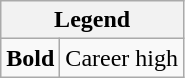<table class="wikitable mw-collapsible mw-collapsed">
<tr>
<th colspan="2">Legend</th>
</tr>
<tr>
<td><strong>Bold</strong></td>
<td>Career high</td>
</tr>
</table>
